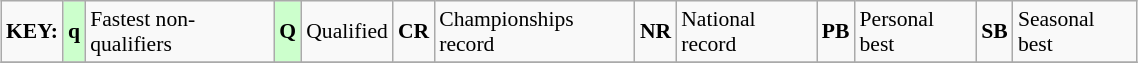<table class="wikitable" style="margin:0.5em auto; font-size:90%;position:relative;" width=60%>
<tr>
<td><strong>KEY:</strong></td>
<td bgcolor=ccffcc align=center><strong>q</strong></td>
<td>Fastest non-qualifiers</td>
<td bgcolor=ccffcc align=center><strong>Q</strong></td>
<td>Qualified</td>
<td align=center><strong>CR</strong></td>
<td>Championships record</td>
<td align=center><strong>NR</strong></td>
<td>National record</td>
<td align=center><strong>PB</strong></td>
<td>Personal best</td>
<td align=center><strong>SB</strong></td>
<td>Seasonal best</td>
</tr>
<tr>
</tr>
</table>
